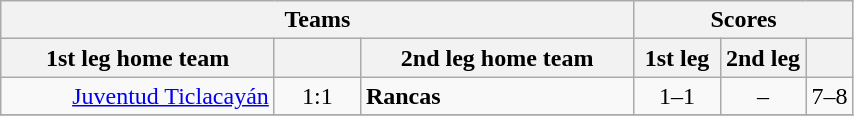<table class="wikitable" style="text-align: center;">
<tr>
<th colspan=3>Teams</th>
<th colspan=3>Scores</th>
</tr>
<tr>
<th width="175">1st leg home team</th>
<th width="50"></th>
<th width="175">2nd leg home team</th>
<th width="50">1st leg</th>
<th width="50">2nd leg</th>
<th></th>
</tr>
<tr>
<td align=right><a href='#'>Juventud Ticlacayán</a></td>
<td>1:1</td>
<td align=left><strong>Rancas</strong></td>
<td>1–1</td>
<td>–</td>
<td>7–8</td>
</tr>
<tr>
</tr>
</table>
